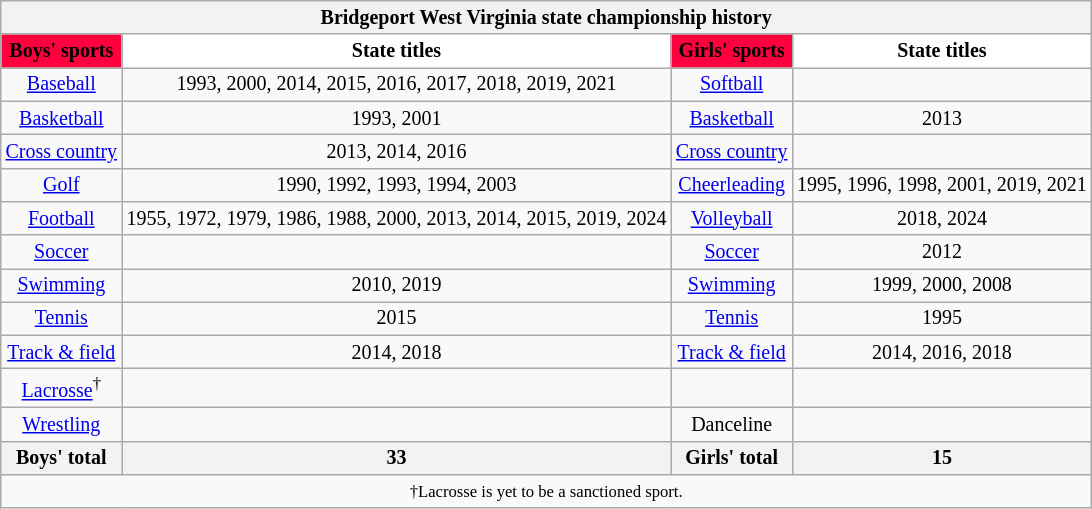<table class = "wikitable" style="text-align:center; font-size:smaller;">
<tr>
<th colspan="4">Bridgeport West Virginia state championship history</th>
</tr>
<tr>
<th style="background:#FF003F;">Boys' sports</th>
<th style="background:#FFFFFF;">State titles</th>
<th style="background:#FF003F;">Girls' sports</th>
<th style="background:#FFFFFF;">State titles</th>
</tr>
<tr>
<td><a href='#'>Baseball</a></td>
<td>1993, 2000, 2014, 2015, 2016, 2017, 2018, 2019, 2021</td>
<td><a href='#'>Softball</a></td>
<td></td>
</tr>
<tr>
<td><a href='#'>Basketball</a></td>
<td>1993, 2001</td>
<td><a href='#'>Basketball</a></td>
<td>2013</td>
</tr>
<tr>
<td><a href='#'>Cross country</a></td>
<td>2013, 2014, 2016</td>
<td><a href='#'>Cross country</a></td>
<td></td>
</tr>
<tr>
<td><a href='#'>Golf</a></td>
<td>1990, 1992, 1993, 1994, 2003</td>
<td><a href='#'>Cheerleading</a></td>
<td>1995, 1996, 1998, 2001, 2019, 2021</td>
</tr>
<tr>
<td><a href='#'>Football</a></td>
<td>1955, 1972, 1979, 1986, 1988, 2000, 2013, 2014, 2015, 2019, 2024</td>
<td><a href='#'>Volleyball</a></td>
<td>2018, 2024</td>
</tr>
<tr>
<td><a href='#'>Soccer</a></td>
<td></td>
<td><a href='#'>Soccer</a></td>
<td>2012</td>
</tr>
<tr>
<td><a href='#'>Swimming</a></td>
<td>2010, 2019</td>
<td><a href='#'>Swimming</a></td>
<td>1999, 2000, 2008</td>
</tr>
<tr>
<td><a href='#'>Tennis</a></td>
<td>2015</td>
<td><a href='#'>Tennis</a></td>
<td>1995</td>
</tr>
<tr>
<td><a href='#'>Track & field</a></td>
<td>2014, 2018</td>
<td><a href='#'>Track & field</a></td>
<td>2014, 2016, 2018</td>
</tr>
<tr>
<td><a href='#'>Lacrosse</a><sup>†</sup></td>
<td></td>
<td></td>
<td></td>
</tr>
<tr>
<td><a href='#'>Wrestling</a></td>
<td></td>
<td>Danceline</td>
<td></td>
</tr>
<tr>
<th>Boys' total</th>
<th>33</th>
<th>Girls' total</th>
<th>15</th>
</tr>
<tr>
<td colspan="4"><small> †Lacrosse is yet to be a sanctioned sport.</small></td>
</tr>
</table>
